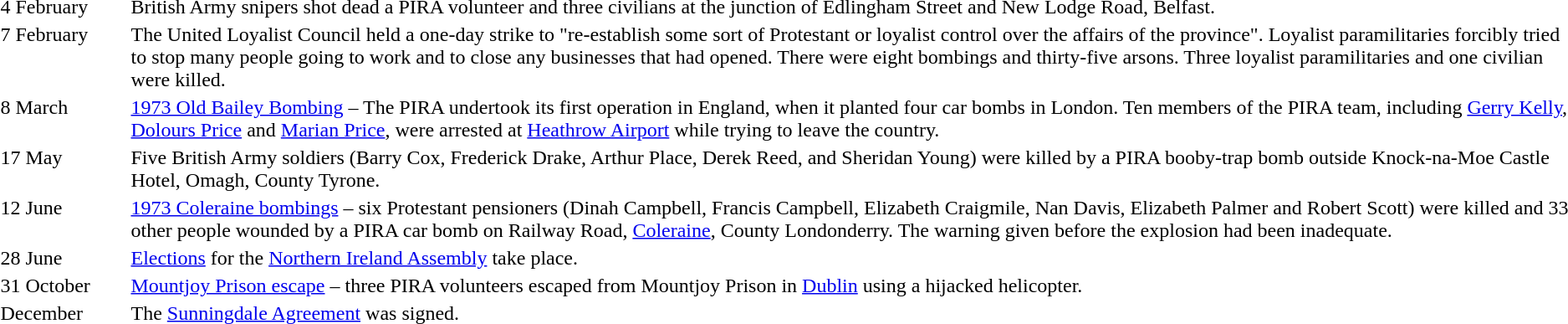<table width=100%>
<tr>
<td style="width:100px; vertical-align:top;">4 February</td>
<td>British Army snipers shot dead a PIRA volunteer and three civilians at the junction of Edlingham Street and New Lodge Road, Belfast.</td>
</tr>
<tr>
<td valign="top">7 February</td>
<td>The United Loyalist Council held a one-day strike to "re-establish some sort of Protestant or loyalist control over the affairs of the province". Loyalist paramilitaries forcibly tried to stop many people going to work and to close any businesses that had opened. There were eight bombings and thirty-five arsons. Three loyalist paramilitaries and one civilian were killed.</td>
</tr>
<tr>
<td valign="top">8 March</td>
<td><a href='#'>1973 Old Bailey Bombing</a> – The PIRA undertook its first operation in England, when it planted four car bombs in London. Ten members of the PIRA team, including <a href='#'>Gerry Kelly</a>, <a href='#'>Dolours Price</a> and <a href='#'>Marian Price</a>, were arrested at <a href='#'>Heathrow Airport</a> while trying to leave the country.</td>
</tr>
<tr>
<td valign="top">17 May</td>
<td>Five British Army soldiers (Barry Cox, Frederick Drake, Arthur Place, Derek Reed, and Sheridan Young) were killed by a PIRA booby-trap bomb outside Knock-na-Moe Castle Hotel, Omagh, County Tyrone.</td>
</tr>
<tr>
<td valign="top">12 June</td>
<td><a href='#'>1973 Coleraine bombings</a> – six Protestant pensioners (Dinah Campbell, Francis Campbell, Elizabeth Craigmile, Nan Davis, Elizabeth Palmer and Robert Scott) were killed and 33 other people wounded by a PIRA car bomb on Railway Road, <a href='#'>Coleraine</a>, County Londonderry. The warning given before the explosion had been inadequate.</td>
</tr>
<tr>
<td valign="top">28 June</td>
<td><a href='#'>Elections</a> for the <a href='#'>Northern Ireland Assembly</a> take place.</td>
</tr>
<tr>
<td valign="top">31 October</td>
<td><a href='#'>Mountjoy Prison escape</a> – three PIRA volunteers escaped from Mountjoy Prison in <a href='#'>Dublin</a> using a hijacked helicopter.</td>
</tr>
<tr>
<td valign="top">December</td>
<td>The <a href='#'>Sunningdale Agreement</a> was signed.</td>
</tr>
</table>
